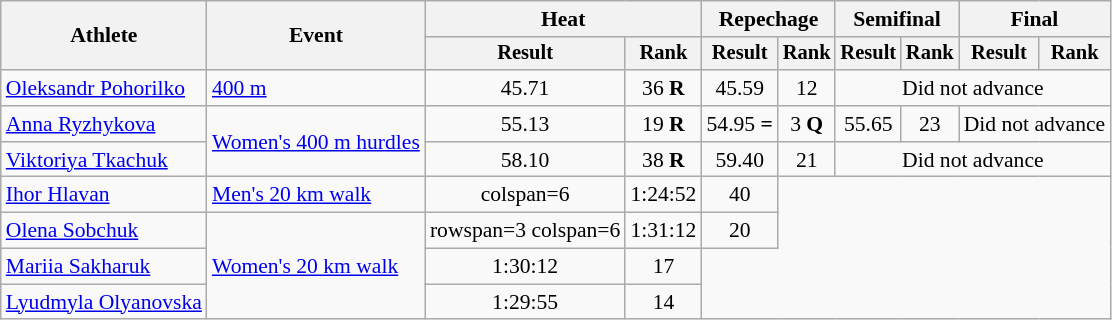<table class="wikitable" style="font-size:90%">
<tr>
<th rowspan="2">Athlete</th>
<th rowspan="2">Event</th>
<th colspan="2">Heat</th>
<th colspan="2">Repechage</th>
<th colspan="2">Semifinal</th>
<th colspan="2">Final</th>
</tr>
<tr style="font-size:95%">
<th>Result</th>
<th>Rank</th>
<th>Result</th>
<th>Rank</th>
<th>Result</th>
<th>Rank</th>
<th>Result</th>
<th>Rank</th>
</tr>
<tr align=center>
<td align=left><a href='#'>Oleksandr Pohorilko</a></td>
<td align=left><a href='#'>400 m</a></td>
<td>45.71</td>
<td>36 <strong>R</strong></td>
<td>45.59</td>
<td>12</td>
<td colspan=4>Did not advance</td>
</tr>
<tr align=center>
<td align=left><a href='#'>Anna Ryzhykova</a></td>
<td align=left rowspan=2><a href='#'>Women's 400 m hurdles</a></td>
<td>55.13</td>
<td>19 <strong>R</strong></td>
<td>54.95 <strong>=</strong></td>
<td>3 <strong>Q</strong></td>
<td>55.65</td>
<td>23</td>
<td colspan=2>Did not advance</td>
</tr>
<tr align=center>
<td align=left><a href='#'>Viktoriya Tkachuk</a></td>
<td>58.10 <strong></strong></td>
<td>38 <strong>R</strong></td>
<td>59.40</td>
<td>21</td>
<td colspan=4>Did not advance</td>
</tr>
<tr align=center>
<td align=left><a href='#'>Ihor Hlavan</a></td>
<td align=left><a href='#'>Men's 20 km walk</a></td>
<td>colspan=6 </td>
<td>1:24:52</td>
<td>40</td>
</tr>
<tr align=center>
<td align=left><a href='#'>Olena Sobchuk</a></td>
<td align=left rowspan=3><a href='#'>Women's 20 km walk</a></td>
<td>rowspan=3 colspan=6 </td>
<td>1:31:12</td>
<td>20</td>
</tr>
<tr align=center>
<td align=left><a href='#'>Mariia Sakharuk</a></td>
<td>1:30:12</td>
<td>17</td>
</tr>
<tr align=center>
<td align=left><a href='#'>Lyudmyla Olyanovska</a></td>
<td>1:29:55</td>
<td>14</td>
</tr>
</table>
